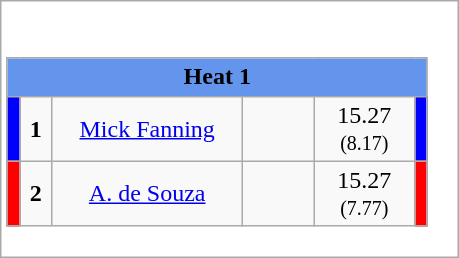<table class="wikitable" style="background:#fff;">
<tr>
<td><div><br><table class="wikitable">
<tr>
<td colspan="6"  style="text-align:center; background:#6495ed;"><strong>Heat 1</strong></td>
</tr>
<tr>
<td style="width:01px; background:#00f;"></td>
<td style="width:14px; text-align:center;"><strong>1</strong></td>
<td style="width:120px; text-align:center;"><a href='#'>Mick Fanning</a></td>
<td style="width:40px; text-align:center;"></td>
<td style="width:60px; text-align:center;">15.27 <small> (8.17) </small></td>
<td style="width:01px; background:#00f;"></td>
</tr>
<tr>
<td style="width:01px; background:#f00;"></td>
<td style="width:14px; text-align:center;"><strong>2</strong></td>
<td style="width:120px; text-align:center;"><a href='#'>A. de Souza</a></td>
<td style="width:40px; text-align:center;"></td>
<td style="width:60px; text-align:center;">15.27 <small> (7.77) </small></td>
<td style="width:01px; background:#f00;"></td>
</tr>
</table>
</div></td>
</tr>
</table>
